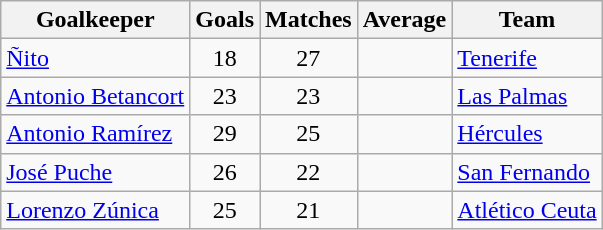<table class="wikitable sortable">
<tr>
<th>Goalkeeper</th>
<th>Goals</th>
<th>Matches</th>
<th>Average</th>
<th>Team</th>
</tr>
<tr>
<td> <a href='#'>Ñito</a></td>
<td style="text-align:center;">18</td>
<td style="text-align:center;">27</td>
<td style="text-align:center;"></td>
<td><a href='#'>Tenerife</a></td>
</tr>
<tr>
<td> <a href='#'>Antonio Betancort</a></td>
<td style="text-align:center;">23</td>
<td style="text-align:center;">23</td>
<td style="text-align:center;"></td>
<td><a href='#'>Las Palmas</a></td>
</tr>
<tr>
<td> <a href='#'>Antonio Ramírez</a></td>
<td style="text-align:center;">29</td>
<td style="text-align:center;">25</td>
<td style="text-align:center;"></td>
<td><a href='#'>Hércules</a></td>
</tr>
<tr>
<td> <a href='#'>José Puche</a></td>
<td style="text-align:center;">26</td>
<td style="text-align:center;">22</td>
<td style="text-align:center;"></td>
<td><a href='#'>San Fernando</a></td>
</tr>
<tr>
<td> <a href='#'>Lorenzo Zúnica</a></td>
<td style="text-align:center;">25</td>
<td style="text-align:center;">21</td>
<td style="text-align:center;"></td>
<td><a href='#'>Atlético Ceuta</a></td>
</tr>
</table>
